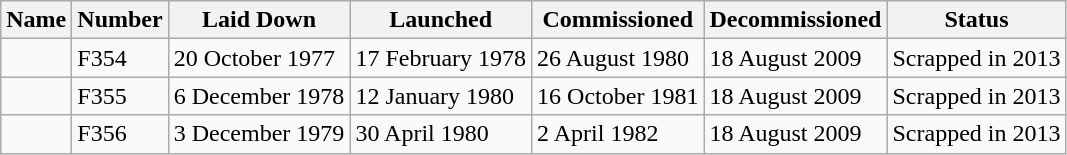<table class="wikitable">
<tr>
<th>Name</th>
<th>Number</th>
<th>Laid Down</th>
<th>Launched</th>
<th>Commissioned</th>
<th>Decommissioned</th>
<th>Status</th>
</tr>
<tr>
<td> <em></em></td>
<td>F354</td>
<td>20 October 1977</td>
<td>17 February 1978</td>
<td>26 August 1980</td>
<td>18 August 2009</td>
<td>Scrapped in 2013</td>
</tr>
<tr>
<td><em></em></td>
<td>F355</td>
<td>6 December 1978</td>
<td>12 January 1980</td>
<td>16 October 1981</td>
<td>18 August 2009</td>
<td>Scrapped in 2013</td>
</tr>
<tr>
<td> <em></em></td>
<td>F356</td>
<td>3 December 1979</td>
<td>30 April 1980</td>
<td>2 April 1982</td>
<td>18 August 2009</td>
<td>Scrapped in 2013</td>
</tr>
</table>
